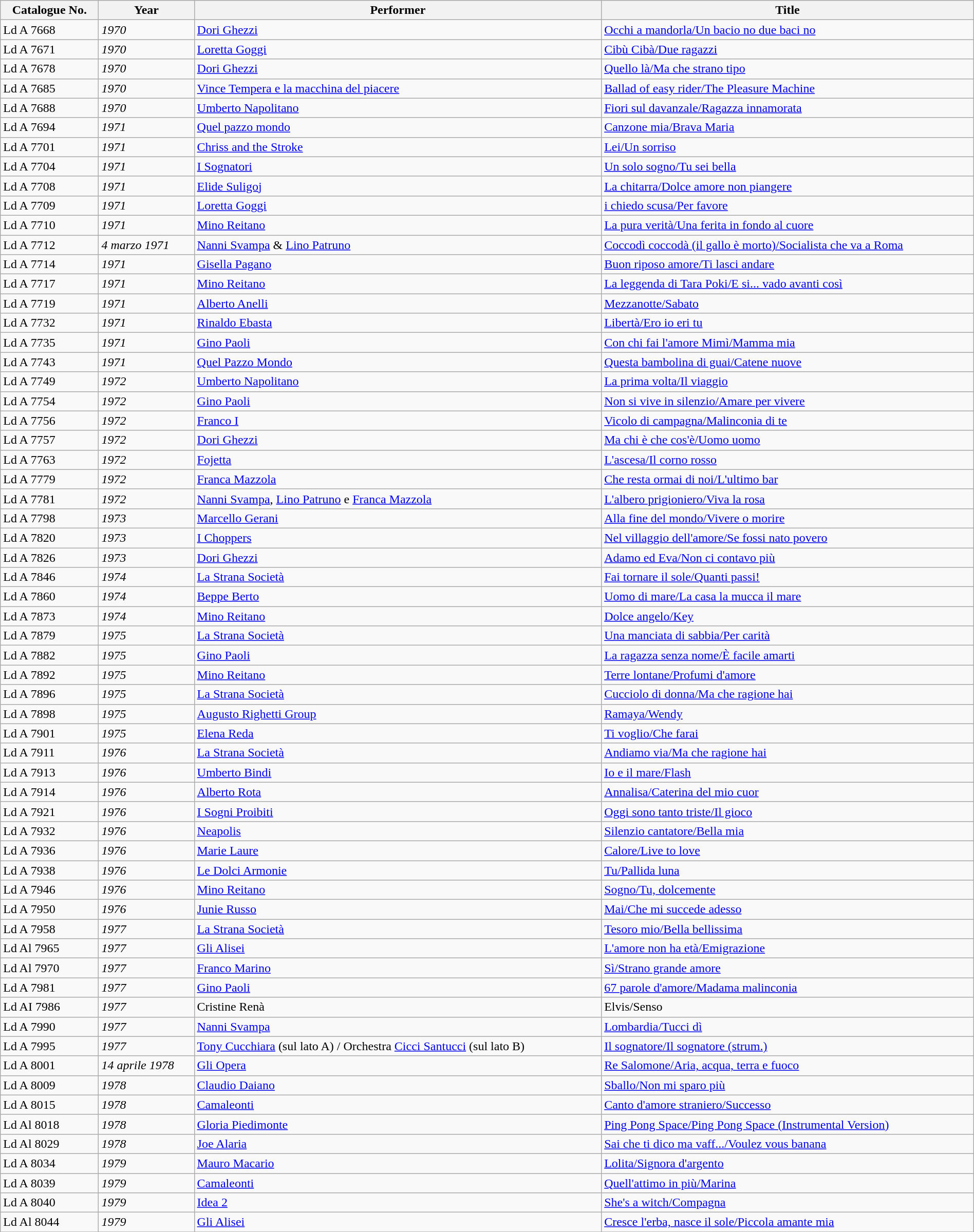<table class="wikitable" style="width:100%;margin:auto;clear:both;">
<tr bgcolor="#EFEFEF">
<th>Catalogue No.</th>
<th>Year</th>
<th>Performer</th>
<th>Title</th>
</tr>
<tr>
<td>Ld A 7668</td>
<td><em>1970</em></td>
<td><a href='#'>Dori Ghezzi</a></td>
<td><a href='#'>Occhi a mandorla/Un bacio no due baci no</a></td>
</tr>
<tr>
<td>Ld A 7671</td>
<td><em>1970</em></td>
<td><a href='#'>Loretta Goggi</a></td>
<td><a href='#'>Cibù Cibà/Due ragazzi</a></td>
</tr>
<tr>
<td>Ld A 7678</td>
<td><em>1970</em></td>
<td><a href='#'>Dori Ghezzi</a></td>
<td><a href='#'>Quello là/Ma che strano tipo</a></td>
</tr>
<tr>
<td>Ld A 7685</td>
<td><em>1970</em></td>
<td><a href='#'>Vince Tempera e la macchina del piacere</a></td>
<td><a href='#'>Ballad of easy rider/The Pleasure Machine</a></td>
</tr>
<tr>
<td>Ld A 7688</td>
<td><em>1970</em></td>
<td><a href='#'>Umberto Napolitano</a></td>
<td><a href='#'>Fiori sul davanzale/Ragazza innamorata</a></td>
</tr>
<tr>
<td>Ld A 7694</td>
<td><em>1971</em></td>
<td><a href='#'>Quel pazzo mondo</a></td>
<td><a href='#'>Canzone mia/Brava Maria</a></td>
</tr>
<tr>
<td>Ld A 7701</td>
<td><em>1971</em></td>
<td><a href='#'>Chriss and the Stroke</a></td>
<td><a href='#'>Lei/Un sorriso</a></td>
</tr>
<tr>
<td>Ld A 7704</td>
<td><em>1971</em></td>
<td><a href='#'>I Sognatori</a></td>
<td><a href='#'>Un solo sogno/Tu sei bella</a></td>
</tr>
<tr>
<td>Ld A 7708</td>
<td><em>1971</em></td>
<td><a href='#'>Elide Suligoj</a></td>
<td><a href='#'>La chitarra/Dolce amore non piangere</a></td>
</tr>
<tr>
<td>Ld A 7709</td>
<td><em>1971</em></td>
<td><a href='#'>Loretta Goggi</a></td>
<td><a href='#'>i chiedo scusa/Per favore</a></td>
</tr>
<tr>
<td>Ld A 7710</td>
<td><em>1971</em></td>
<td><a href='#'>Mino Reitano</a></td>
<td><a href='#'>La pura verità/Una ferita in fondo al cuore</a></td>
</tr>
<tr>
<td>Ld A 7712</td>
<td><em>4 marzo 1971</em></td>
<td><a href='#'>Nanni Svampa</a> & <a href='#'>Lino Patruno</a></td>
<td><a href='#'>Coccodì coccodà (il gallo è morto)/Socialista che va a Roma</a></td>
</tr>
<tr>
<td>Ld A 7714</td>
<td><em>1971</em></td>
<td><a href='#'>Gisella Pagano</a></td>
<td><a href='#'>Buon riposo amore/Ti lasci andare</a></td>
</tr>
<tr>
<td>Ld A 7717</td>
<td><em>1971</em></td>
<td><a href='#'>Mino Reitano</a></td>
<td><a href='#'>La leggenda di Tara Poki/E si... vado avanti così</a></td>
</tr>
<tr>
<td>Ld A 7719</td>
<td><em>1971</em></td>
<td><a href='#'>Alberto Anelli</a></td>
<td><a href='#'>Mezzanotte/Sabato</a></td>
</tr>
<tr>
<td>Ld A 7732</td>
<td><em>1971</em></td>
<td><a href='#'>Rinaldo Ebasta</a></td>
<td><a href='#'>Libertà/Ero io eri tu</a></td>
</tr>
<tr>
<td>Ld A 7735</td>
<td><em>1971</em></td>
<td><a href='#'>Gino Paoli</a></td>
<td><a href='#'>Con chi fai l'amore Mimì/Mamma mia</a></td>
</tr>
<tr>
<td>Ld A 7743</td>
<td><em>1971</em></td>
<td><a href='#'>Quel Pazzo Mondo</a></td>
<td><a href='#'>Questa bambolina di guai/Catene nuove</a></td>
</tr>
<tr>
<td>Ld A 7749</td>
<td><em>1972</em></td>
<td><a href='#'>Umberto Napolitano</a></td>
<td><a href='#'>La prima volta/Il viaggio</a></td>
</tr>
<tr>
<td>Ld A 7754</td>
<td><em>1972</em></td>
<td><a href='#'>Gino Paoli</a></td>
<td><a href='#'>Non si vive in silenzio/Amare per vivere</a></td>
</tr>
<tr>
<td>Ld A 7756</td>
<td><em>1972</em></td>
<td><a href='#'>Franco I</a></td>
<td><a href='#'>Vicolo di campagna/Malinconia di te</a></td>
</tr>
<tr>
<td>Ld A 7757</td>
<td><em>1972</em></td>
<td><a href='#'>Dori Ghezzi</a></td>
<td><a href='#'>Ma chi è che cos'è/Uomo uomo</a></td>
</tr>
<tr>
<td>Ld A 7763</td>
<td><em>1972</em></td>
<td><a href='#'>Fojetta</a></td>
<td><a href='#'>L'ascesa/Il corno rosso</a></td>
</tr>
<tr>
<td>Ld A 7779</td>
<td><em>1972</em></td>
<td><a href='#'>Franca Mazzola</a></td>
<td><a href='#'>Che resta ormai di noi/L'ultimo bar</a></td>
</tr>
<tr>
<td>Ld A 7781</td>
<td><em>1972</em></td>
<td><a href='#'>Nanni Svampa</a>, <a href='#'>Lino Patruno</a> e <a href='#'>Franca Mazzola</a></td>
<td><a href='#'>L'albero prigioniero/Viva la rosa</a></td>
</tr>
<tr>
<td>Ld A 7798</td>
<td><em>1973</em></td>
<td><a href='#'>Marcello Gerani</a></td>
<td><a href='#'>Alla fine del mondo/Vivere o morire</a></td>
</tr>
<tr>
<td>Ld A 7820</td>
<td><em>1973</em></td>
<td><a href='#'>I Choppers</a></td>
<td><a href='#'>Nel villaggio dell'amore/Se fossi nato povero</a></td>
</tr>
<tr>
<td>Ld A 7826</td>
<td><em>1973</em></td>
<td><a href='#'>Dori Ghezzi</a></td>
<td><a href='#'>Adamo ed Eva/Non ci contavo più</a></td>
</tr>
<tr>
<td>Ld A 7846</td>
<td><em>1974</em></td>
<td><a href='#'>La Strana Società</a></td>
<td><a href='#'>Fai tornare il sole/Quanti passi!</a></td>
</tr>
<tr>
<td>Ld A 7860</td>
<td><em>1974</em></td>
<td><a href='#'>Beppe Berto</a></td>
<td><a href='#'>Uomo di mare/La casa la mucca il mare</a></td>
</tr>
<tr>
<td>Ld A 7873</td>
<td><em>1974</em></td>
<td><a href='#'>Mino Reitano</a></td>
<td><a href='#'>Dolce angelo/Key</a></td>
</tr>
<tr>
<td>Ld A 7879</td>
<td><em>1975</em></td>
<td><a href='#'>La Strana Società</a></td>
<td><a href='#'>Una manciata di sabbia/Per carità</a></td>
</tr>
<tr>
<td>Ld A 7882</td>
<td><em>1975</em></td>
<td><a href='#'>Gino Paoli</a></td>
<td><a href='#'>La ragazza senza nome/È facile amarti</a></td>
</tr>
<tr>
<td>Ld A 7892</td>
<td><em>1975</em></td>
<td><a href='#'>Mino Reitano</a></td>
<td><a href='#'>Terre lontane/Profumi d'amore</a></td>
</tr>
<tr>
<td>Ld A 7896</td>
<td><em>1975</em></td>
<td><a href='#'>La Strana Società</a></td>
<td><a href='#'>Cucciolo di donna/Ma che ragione hai</a></td>
</tr>
<tr>
<td>Ld A 7898</td>
<td><em>1975</em></td>
<td><a href='#'>Augusto Righetti Group</a></td>
<td><a href='#'>Ramaya/Wendy</a></td>
</tr>
<tr>
<td>Ld A 7901</td>
<td><em>1975</em></td>
<td><a href='#'>Elena Reda</a></td>
<td><a href='#'>Ti voglio/Che farai</a></td>
</tr>
<tr>
<td>Ld A 7911</td>
<td><em>1976</em></td>
<td><a href='#'>La Strana Società</a></td>
<td><a href='#'>Andiamo via/Ma che ragione hai</a></td>
</tr>
<tr>
<td>Ld A 7913</td>
<td><em>1976</em></td>
<td><a href='#'>Umberto Bindi</a></td>
<td><a href='#'>Io e il mare/Flash</a></td>
</tr>
<tr>
<td>Ld A 7914</td>
<td><em>1976</em></td>
<td><a href='#'>Alberto Rota</a></td>
<td><a href='#'>Annalisa/Caterina del mio cuor</a></td>
</tr>
<tr>
<td>Ld A 7921</td>
<td><em>1976</em></td>
<td><a href='#'>I Sogni Proibiti</a></td>
<td><a href='#'>Oggi sono tanto triste/Il gioco</a></td>
</tr>
<tr>
<td>Ld A 7932</td>
<td><em>1976</em></td>
<td><a href='#'>Neapolis</a></td>
<td><a href='#'>Silenzio cantatore/Bella mia</a></td>
</tr>
<tr>
<td>Ld A 7936</td>
<td><em>1976</em></td>
<td><a href='#'>Marie Laure</a></td>
<td><a href='#'>Calore/Live to love</a></td>
</tr>
<tr>
<td>Ld A 7938</td>
<td><em>1976</em></td>
<td><a href='#'>Le Dolci Armonie</a></td>
<td><a href='#'>Tu/Pallida luna</a></td>
</tr>
<tr>
<td>Ld A 7946</td>
<td><em>1976</em></td>
<td><a href='#'>Mino Reitano</a></td>
<td><a href='#'>Sogno/Tu, dolcemente</a></td>
</tr>
<tr>
<td>Ld A 7950</td>
<td><em>1976</em></td>
<td><a href='#'>Junie Russo</a></td>
<td><a href='#'>Mai/Che mi succede adesso</a></td>
</tr>
<tr>
<td>Ld A 7958</td>
<td><em>1977</em></td>
<td><a href='#'>La Strana Società</a></td>
<td><a href='#'>Tesoro mio/Bella bellissima</a></td>
</tr>
<tr>
<td>Ld Al 7965</td>
<td><em>1977</em></td>
<td><a href='#'>Gli Alisei</a></td>
<td><a href='#'>L'amore non ha età/Emigrazione</a></td>
</tr>
<tr>
<td>Ld Al 7970</td>
<td><em>1977</em></td>
<td><a href='#'>Franco Marino</a></td>
<td><a href='#'>Sì/Strano grande amore</a></td>
</tr>
<tr>
<td>Ld A 7981</td>
<td><em>1977</em></td>
<td><a href='#'>Gino Paoli</a></td>
<td><a href='#'>67 parole d'amore/Madama malinconia</a></td>
</tr>
<tr>
<td>Ld AI 7986</td>
<td><em>1977</em></td>
<td>Cristine Renà</td>
<td>Elvis/Senso</td>
</tr>
<tr>
<td>Ld A 7990</td>
<td><em>1977</em></td>
<td><a href='#'>Nanni Svampa</a></td>
<td><a href='#'>Lombardia/Tucci dì</a></td>
</tr>
<tr>
<td>Ld A 7995</td>
<td><em>1977</em></td>
<td><a href='#'>Tony Cucchiara</a> (sul lato A) / Orchestra <a href='#'>Cicci Santucci</a> (sul lato B)</td>
<td><a href='#'>Il sognatore/Il sognatore (strum.)</a></td>
</tr>
<tr>
<td>Ld A 8001</td>
<td><em>14 aprile 1978</em></td>
<td><a href='#'>Gli Opera</a></td>
<td><a href='#'>Re Salomone/Aria, acqua, terra e fuoco</a></td>
</tr>
<tr>
<td>Ld A 8009</td>
<td><em>1978</em></td>
<td><a href='#'>Claudio Daiano</a></td>
<td><a href='#'>Sballo/Non mi sparo più</a></td>
</tr>
<tr>
<td>Ld A 8015</td>
<td><em>1978</em></td>
<td><a href='#'>Camaleonti</a></td>
<td><a href='#'>Canto d'amore straniero/Successo</a></td>
</tr>
<tr>
<td>Ld Al 8018</td>
<td><em>1978</em></td>
<td><a href='#'>Gloria Piedimonte</a></td>
<td><a href='#'>Ping Pong Space/Ping Pong Space (Instrumental Version)</a></td>
</tr>
<tr>
<td>Ld Al 8029</td>
<td><em>1978</em></td>
<td><a href='#'>Joe Alaria</a></td>
<td><a href='#'>Sai che ti dico ma vaff.../Voulez vous banana</a></td>
</tr>
<tr>
<td>Ld A 8034</td>
<td><em>1979</em></td>
<td><a href='#'>Mauro Macario</a></td>
<td><a href='#'>Lolita/Signora d'argento</a></td>
</tr>
<tr>
<td>Ld A 8039</td>
<td><em>1979</em></td>
<td><a href='#'>Camaleonti</a></td>
<td><a href='#'>Quell'attimo in più/Marina</a></td>
</tr>
<tr>
<td>Ld A 8040</td>
<td><em>1979</em></td>
<td><a href='#'>Idea 2</a></td>
<td><a href='#'>She's a witch/Compagna</a></td>
</tr>
<tr>
<td>Ld Al 8044</td>
<td><em>1979</em></td>
<td><a href='#'>Gli Alisei</a></td>
<td><a href='#'>Cresce l'erba, nasce il sole/Piccola amante mia</a></td>
</tr>
<tr>
</tr>
</table>
